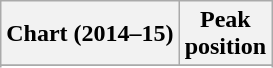<table class="wikitable plainrowheaders sortable" style="text-align:center;">
<tr>
<th scope="col">Chart (2014–15)</th>
<th scope="col">Peak<br>position</th>
</tr>
<tr>
</tr>
<tr>
</tr>
<tr>
</tr>
<tr>
</tr>
</table>
